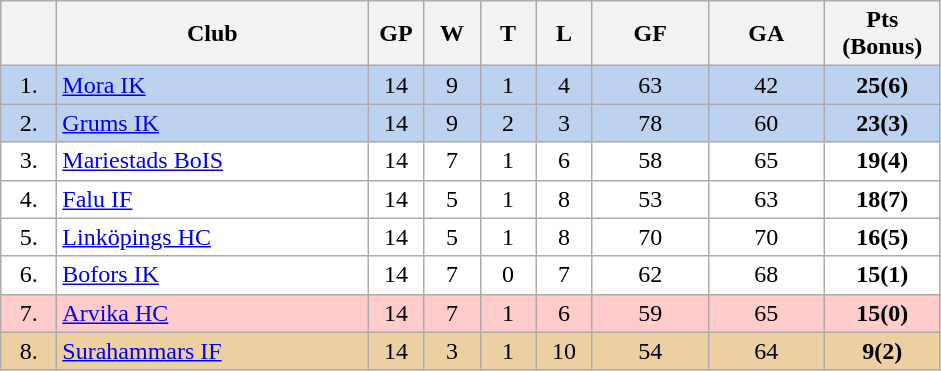<table class="wikitable">
<tr>
<th width="30"></th>
<th width="200">Club</th>
<th width="30">GP</th>
<th width="30">W</th>
<th width="30">T</th>
<th width="30">L</th>
<th width="70">GF</th>
<th width="70">GA</th>
<th width="70">Pts (Bonus)</th>
</tr>
<tr bgcolor="#BCD2EE" align="center">
<td>1.</td>
<td align="left"><a href='#'>Mora IK</a></td>
<td>14</td>
<td>9</td>
<td>1</td>
<td>4</td>
<td>63</td>
<td>42</td>
<td><strong>25(6)</strong></td>
</tr>
<tr bgcolor="#BCD2EE" align="center">
<td>2.</td>
<td align="left"><a href='#'>Grums IK</a></td>
<td>14</td>
<td>9</td>
<td>2</td>
<td>3</td>
<td>78</td>
<td>60</td>
<td><strong>23(3)</strong></td>
</tr>
<tr bgcolor="#FFFFFF" align="center">
<td>3.</td>
<td align="left"><a href='#'>Mariestads BoIS</a></td>
<td>14</td>
<td>7</td>
<td>1</td>
<td>6</td>
<td>58</td>
<td>65</td>
<td><strong>19(4)</strong></td>
</tr>
<tr bgcolor="#FFFFFF" align="center">
<td>4.</td>
<td align="left"><a href='#'>Falu IF</a></td>
<td>14</td>
<td>5</td>
<td>1</td>
<td>8</td>
<td>53</td>
<td>63</td>
<td><strong>18(7)</strong></td>
</tr>
<tr bgcolor="#FFFFFF" align="center">
<td>5.</td>
<td align="left"><a href='#'>Linköpings HC</a></td>
<td>14</td>
<td>5</td>
<td>1</td>
<td>8</td>
<td>70</td>
<td>70</td>
<td><strong>16(5)</strong></td>
</tr>
<tr bgcolor="#FFFFFF" align="center">
<td>6.</td>
<td align="left"><a href='#'>Bofors IK</a></td>
<td>14</td>
<td>7</td>
<td>0</td>
<td>7</td>
<td>62</td>
<td>68</td>
<td><strong>15(1)</strong></td>
</tr>
<tr bgcolor="#FFCCCC" align="center">
<td>7.</td>
<td align="left"><a href='#'>Arvika HC</a></td>
<td>14</td>
<td>7</td>
<td>1</td>
<td>6</td>
<td>59</td>
<td>65</td>
<td><strong>15(0)</strong></td>
</tr>
<tr bgcolor="#EECFA1" align="center">
<td>8.</td>
<td align="left"><a href='#'>Surahammars IF</a></td>
<td>14</td>
<td>3</td>
<td>1</td>
<td>10</td>
<td>54</td>
<td>64</td>
<td><strong>9(2)</strong></td>
</tr>
</table>
